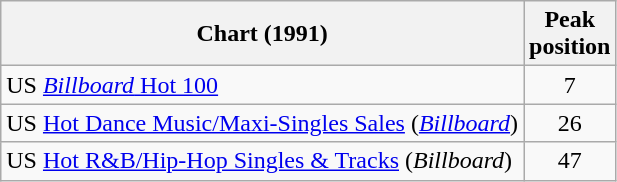<table class="wikitable sortable">
<tr>
<th>Chart (1991)</th>
<th>Peak<br>position</th>
</tr>
<tr>
<td>US <a href='#'><em>Billboard</em> Hot 100</a></td>
<td align=center>7</td>
</tr>
<tr>
<td>US <a href='#'>Hot Dance Music/Maxi-Singles Sales</a> (<em><a href='#'>Billboard</a></em>)</td>
<td align=center>26</td>
</tr>
<tr>
<td>US <a href='#'>Hot R&B/Hip-Hop Singles & Tracks</a> (<em>Billboard</em>)</td>
<td align=center>47</td>
</tr>
</table>
